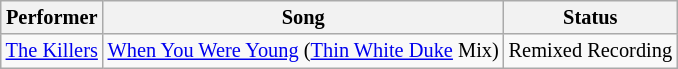<table class="wikitable" style="font-size: 85%">
<tr>
<th>Performer</th>
<th>Song</th>
<th>Status</th>
</tr>
<tr>
<td> <a href='#'>The Killers</a></td>
<td><a href='#'>When You Were Young</a> (<a href='#'>Thin White Duke</a> Mix)</td>
<td>Remixed Recording</td>
</tr>
</table>
